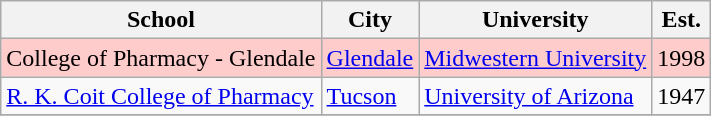<table class="wikitable sortable">
<tr>
<th scope="col">School</th>
<th scope="col">City</th>
<th scope="col">University</th>
<th scope="col">Est.</th>
</tr>
<tr>
<td bgcolor="#FFCCCC">College of Pharmacy - Glendale</td>
<td bgcolor="#FFCCCC"><a href='#'>Glendale</a></td>
<td bgcolor="#FFCCCC"><a href='#'>Midwestern University</a></td>
<td bgcolor="#FFCCCC">1998</td>
</tr>
<tr>
<td><a href='#'>R. K. Coit College of Pharmacy</a></td>
<td><a href='#'>Tucson</a></td>
<td><a href='#'>University of Arizona</a></td>
<td>1947</td>
</tr>
<tr>
</tr>
</table>
